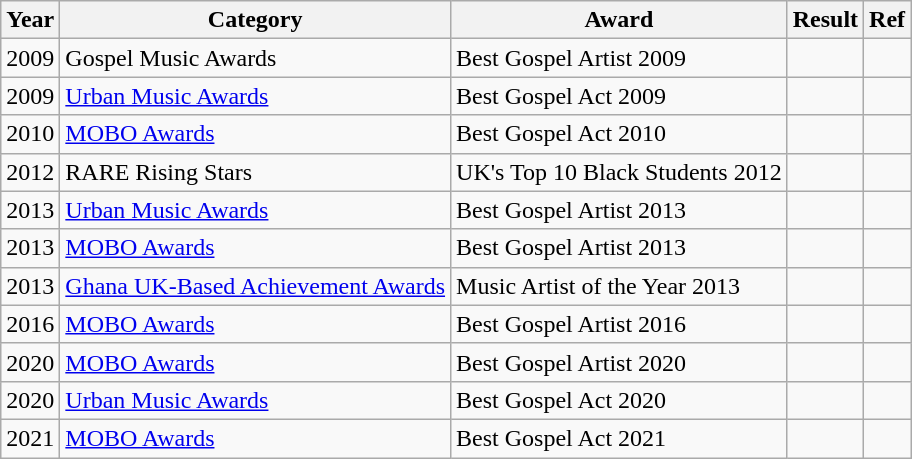<table class=wikitable>
<tr>
<th>Year</th>
<th>Category</th>
<th>Award</th>
<th>Result</th>
<th>Ref</th>
</tr>
<tr>
<td>2009</td>
<td>Gospel Music Awards</td>
<td>Best Gospel Artist 2009</td>
<td></td>
<td></td>
</tr>
<tr>
<td>2009</td>
<td><a href='#'>Urban Music Awards</a></td>
<td>Best Gospel Act 2009</td>
<td></td>
<td></td>
</tr>
<tr>
<td>2010</td>
<td><a href='#'>MOBO Awards</a></td>
<td>Best Gospel Act 2010</td>
<td></td>
<td></td>
</tr>
<tr>
<td>2012</td>
<td>RARE Rising Stars</td>
<td>UK's Top 10 Black Students 2012</td>
<td></td>
<td></td>
</tr>
<tr>
<td>2013</td>
<td><a href='#'>Urban Music Awards</a></td>
<td>Best Gospel Artist 2013</td>
<td></td>
<td></td>
</tr>
<tr>
<td>2013</td>
<td><a href='#'>MOBO Awards</a></td>
<td>Best Gospel Artist 2013</td>
<td></td>
<td></td>
</tr>
<tr>
<td>2013</td>
<td><a href='#'>Ghana UK-Based Achievement Awards</a></td>
<td>Music Artist of the Year  2013</td>
<td></td>
<td></td>
</tr>
<tr>
<td>2016</td>
<td><a href='#'>MOBO Awards</a></td>
<td>Best Gospel Artist 2016</td>
<td></td>
<td></td>
</tr>
<tr>
<td>2020</td>
<td><a href='#'>MOBO Awards</a></td>
<td>Best Gospel Artist 2020</td>
<td></td>
<td></td>
</tr>
<tr>
<td>2020</td>
<td><a href='#'>Urban Music Awards</a></td>
<td>Best Gospel Act 2020</td>
<td></td>
<td></td>
</tr>
<tr>
<td>2021</td>
<td><a href='#'>MOBO Awards</a></td>
<td>Best Gospel Act 2021</td>
<td></td>
<td></td>
</tr>
</table>
